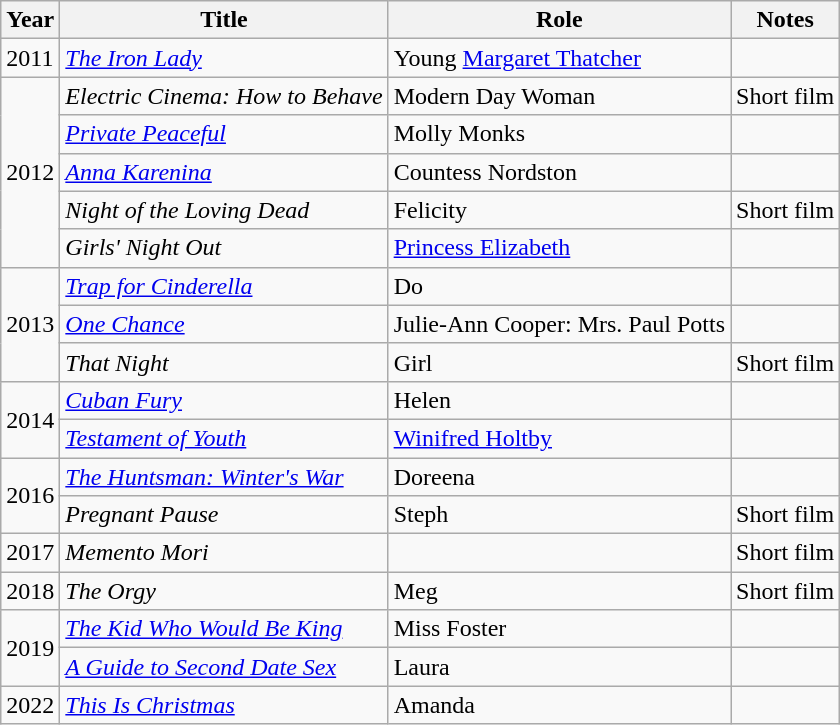<table class="wikitable sortable">
<tr>
<th>Year</th>
<th>Title</th>
<th>Role</th>
<th class="unsortable">Notes</th>
</tr>
<tr>
<td>2011</td>
<td><em><a href='#'>The Iron Lady</a></em></td>
<td>Young <a href='#'>Margaret Thatcher</a></td>
<td></td>
</tr>
<tr>
<td rowspan="5">2012</td>
<td><em>Electric Cinema: How to Behave</em></td>
<td>Modern Day Woman</td>
<td>Short film</td>
</tr>
<tr>
<td><em><a href='#'>Private Peaceful</a></em></td>
<td>Molly Monks</td>
<td></td>
</tr>
<tr>
<td><em><a href='#'>Anna Karenina</a></em></td>
<td>Countess Nordston</td>
<td></td>
</tr>
<tr>
<td><em>Night of the Loving Dead</em></td>
<td>Felicity</td>
<td>Short film</td>
</tr>
<tr>
<td><em>Girls' Night Out</em></td>
<td><a href='#'>Princess Elizabeth</a></td>
<td></td>
</tr>
<tr>
<td rowspan="3">2013</td>
<td><em><a href='#'>Trap for Cinderella</a></em></td>
<td>Do</td>
<td></td>
</tr>
<tr>
<td><em><a href='#'>One Chance</a></em></td>
<td>Julie-Ann Cooper: Mrs. Paul Potts</td>
<td></td>
</tr>
<tr>
<td><em>That Night</em></td>
<td>Girl</td>
<td>Short film</td>
</tr>
<tr>
<td rowspan="2">2014</td>
<td><em><a href='#'>Cuban Fury</a></em></td>
<td>Helen</td>
<td></td>
</tr>
<tr>
<td><em><a href='#'>Testament of Youth</a></em></td>
<td><a href='#'>Winifred Holtby</a></td>
<td></td>
</tr>
<tr>
<td rowspan="2">2016</td>
<td><em><a href='#'>The Huntsman: Winter's War</a></em></td>
<td>Doreena</td>
<td></td>
</tr>
<tr>
<td><em>Pregnant Pause</em></td>
<td>Steph</td>
<td>Short film</td>
</tr>
<tr>
<td>2017</td>
<td><em>Memento Mori</em></td>
<td></td>
<td>Short film</td>
</tr>
<tr>
<td>2018</td>
<td><em>The Orgy</em></td>
<td>Meg</td>
<td>Short film</td>
</tr>
<tr>
<td rowspan="2">2019</td>
<td><em><a href='#'>The Kid Who Would Be King</a></em></td>
<td>Miss Foster</td>
<td></td>
</tr>
<tr>
<td><em><a href='#'>A Guide to Second Date Sex</a></em></td>
<td>Laura</td>
<td></td>
</tr>
<tr>
<td>2022</td>
<td><em><a href='#'>This Is Christmas</a></em></td>
<td>Amanda</td>
<td></td>
</tr>
</table>
